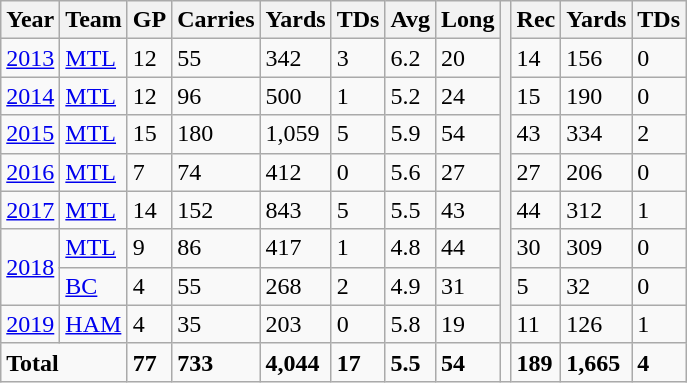<table class="wikitable">
<tr>
<th>Year</th>
<th>Team</th>
<th>GP</th>
<th>Carries</th>
<th>Yards</th>
<th>TDs</th>
<th>Avg</th>
<th>Long</th>
<th rowspan="9"></th>
<th>Rec</th>
<th>Yards</th>
<th>TDs</th>
</tr>
<tr>
<td><a href='#'>2013</a></td>
<td><a href='#'>MTL</a></td>
<td>12</td>
<td>55</td>
<td>342</td>
<td>3</td>
<td>6.2</td>
<td>20</td>
<td>14</td>
<td>156</td>
<td>0</td>
</tr>
<tr>
<td><a href='#'>2014</a></td>
<td><a href='#'>MTL</a></td>
<td>12</td>
<td>96</td>
<td>500</td>
<td>1</td>
<td>5.2</td>
<td>24</td>
<td>15</td>
<td>190</td>
<td>0</td>
</tr>
<tr>
<td><a href='#'>2015</a></td>
<td><a href='#'>MTL</a></td>
<td>15</td>
<td>180</td>
<td>1,059</td>
<td>5</td>
<td>5.9</td>
<td>54</td>
<td>43</td>
<td>334</td>
<td>2</td>
</tr>
<tr>
<td><a href='#'>2016</a></td>
<td><a href='#'>MTL</a></td>
<td>7</td>
<td>74</td>
<td>412</td>
<td>0</td>
<td>5.6</td>
<td>27</td>
<td>27</td>
<td>206</td>
<td>0</td>
</tr>
<tr>
<td><a href='#'>2017</a></td>
<td><a href='#'>MTL</a></td>
<td>14</td>
<td>152</td>
<td>843</td>
<td>5</td>
<td>5.5</td>
<td>43</td>
<td>44</td>
<td>312</td>
<td>1</td>
</tr>
<tr>
<td rowspan="2"><a href='#'>2018</a></td>
<td><a href='#'>MTL</a></td>
<td>9</td>
<td>86</td>
<td>417</td>
<td>1</td>
<td>4.8</td>
<td>44</td>
<td>30</td>
<td>309</td>
<td>0</td>
</tr>
<tr>
<td><a href='#'>BC</a></td>
<td>4</td>
<td>55</td>
<td>268</td>
<td>2</td>
<td>4.9</td>
<td>31</td>
<td>5</td>
<td>32</td>
<td>0</td>
</tr>
<tr>
<td><a href='#'>2019</a></td>
<td><a href='#'>HAM</a></td>
<td>4</td>
<td>35</td>
<td>203</td>
<td>0</td>
<td>5.8</td>
<td>19</td>
<td>11</td>
<td>126</td>
<td>1</td>
</tr>
<tr>
<td colspan="2"><strong>Total</strong></td>
<td><strong>77</strong></td>
<td><strong>733</strong></td>
<td><strong>4,044</strong></td>
<td><strong>17</strong></td>
<td><strong>5.5</strong></td>
<td><strong>54</strong></td>
<td></td>
<td><strong>189</strong></td>
<td><strong>1,665</strong></td>
<td><strong>4</strong></td>
</tr>
</table>
